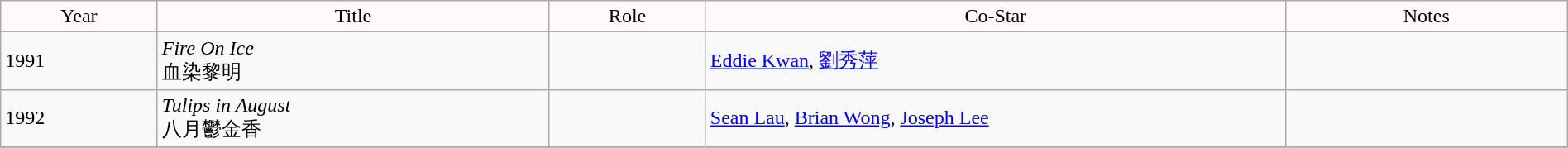<table class="wikitable" width="100%">
<tr style="background:snow; color:black" align=center>
<td style="width:10%">Year</td>
<td style="width:25%">Title</td>
<td style="width:10%">Role</td>
<td style="width:37%">Co-Star</td>
<td style="width:18%">Notes</td>
</tr>
<tr ---->
<td rowspan="1" width="10%">1991</td>
<td><em>Fire On Ice</em><br>血染黎明</td>
<td></td>
<td><a href='#'>Eddie Kwan</a>, <a href='#'>劉秀萍</a></td>
<td></td>
</tr>
<tr ---->
<td rowspan="1" width="10%">1992</td>
<td><em>Tulips in August</em><br>八月鬱金香</td>
<td></td>
<td><a href='#'>Sean Lau</a>, <a href='#'>Brian Wong</a>, <a href='#'>Joseph Lee</a></td>
<td></td>
</tr>
<tr ---->
</tr>
</table>
